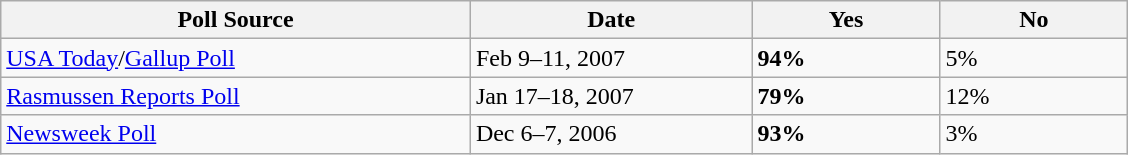<table class="wikitable sortable">
<tr>
<th width="25%">Poll Source</th>
<th width="15%">Date</th>
<th width="10%">Yes</th>
<th width="10%">No</th>
</tr>
<tr>
<td><a href='#'>USA Today</a>/<a href='#'>Gallup Poll</a></td>
<td>Feb 9–11, 2007</td>
<td><strong>94%</strong></td>
<td>5%</td>
</tr>
<tr>
<td><a href='#'>Rasmussen Reports Poll</a></td>
<td>Jan 17–18, 2007</td>
<td><strong>79%</strong></td>
<td>12%</td>
</tr>
<tr>
<td><a href='#'>Newsweek Poll</a></td>
<td>Dec 6–7, 2006</td>
<td><strong>93%</strong></td>
<td>3%</td>
</tr>
</table>
